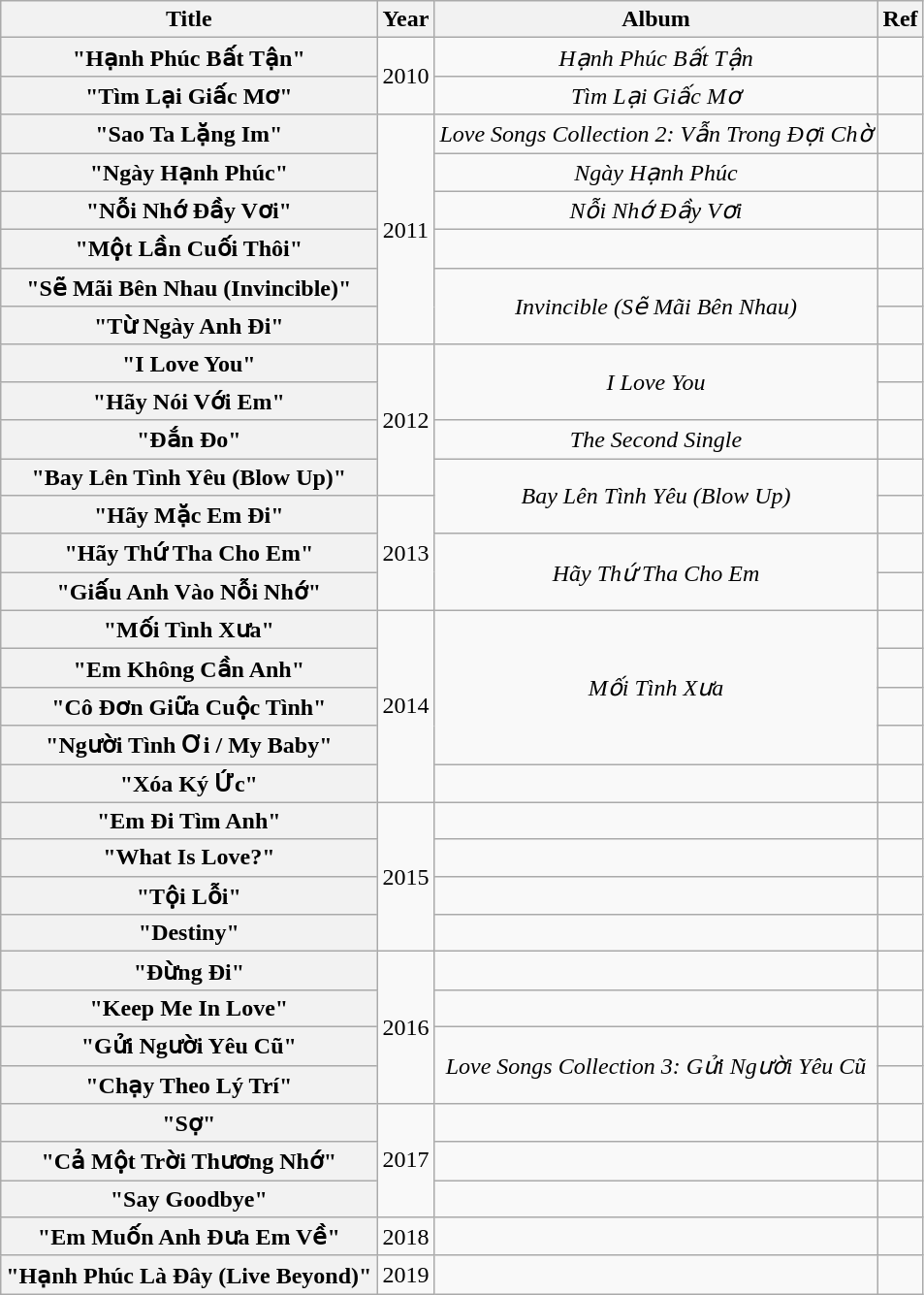<table class="wikitable plainrowheaders" style="text-align:center;">
<tr>
<th>Title</th>
<th>Year</th>
<th>Album</th>
<th>Ref</th>
</tr>
<tr>
<th scope="row">"Hạnh Phúc Bất Tận" </th>
<td rowspan="2">2010</td>
<td><em>Hạnh Phúc Bất Tận</em></td>
<td><br></td>
</tr>
<tr>
<th scope="row">"Tìm Lại Giấc Mơ"</th>
<td><em>Tìm Lại Giấc Mơ</em></td>
<td><br></td>
</tr>
<tr>
<th scope="row">"Sao Ta Lặng Im"</th>
<td rowspan="6">2011</td>
<td><em>Love Songs Collection 2: Vẫn Trong Đợi Chờ</em></td>
<td><br></td>
</tr>
<tr>
<th scope="row">"Ngày Hạnh Phúc" </th>
<td><em>Ngày Hạnh Phúc</em></td>
<td><br></td>
</tr>
<tr>
<th scope="row">"Nỗi Nhớ Đầy Vơi" </th>
<td><em>Nỗi Nhớ Đầy Vơi</em></td>
<td><br></td>
</tr>
<tr>
<th scope="row">"Một Lần Cuối Thôi"</th>
<td></td>
<td><br></td>
</tr>
<tr>
<th scope="row">"Sẽ Mãi Bên Nhau (Invincible)"</th>
<td rowspan="2"><em>Invincible (Sẽ Mãi Bên Nhau)</em></td>
<td><br></td>
</tr>
<tr>
<th scope="row">"Từ Ngày Anh Đi"</th>
<td><br></td>
</tr>
<tr>
<th scope="row">"I Love You" </th>
<td rowspan="4">2012</td>
<td rowspan="2"><em>I Love You</em></td>
<td><br></td>
</tr>
<tr>
<th scope="row">"Hãy Nói Với Em"</th>
<td><br></td>
</tr>
<tr>
<th scope="row">"Đắn Đo"</th>
<td><em>The Second Single</em></td>
<td><br></td>
</tr>
<tr>
<th scope="row">"Bay Lên Tình Yêu (Blow Up)"</th>
<td rowspan="2"><em>Bay Lên Tình Yêu (Blow Up)</em></td>
<td><br></td>
</tr>
<tr>
<th scope="row">"Hãy Mặc Em Đi"</th>
<td rowspan="3">2013</td>
<td></td>
</tr>
<tr>
<th scope="row">"Hãy Thứ Tha Cho Em"</th>
<td rowspan="2"><em>Hãy Thứ Tha Cho Em</em></td>
<td><br></td>
</tr>
<tr>
<th scope="row">"Giấu Anh Vào Nỗi Nhớ"</th>
<td><br></td>
</tr>
<tr>
<th scope="row">"Mối Tình Xưa"</th>
<td rowspan="5">2014</td>
<td rowspan="4"><em>Mối Tình Xưa</em></td>
<td></td>
</tr>
<tr>
<th scope="row">"Em Không Cần Anh"</th>
<td></td>
</tr>
<tr>
<th scope="row">"Cô Đơn Giữa Cuộc Tình"</th>
<td></td>
</tr>
<tr>
<th scope="row">"Người Tình Ơi / My Baby"</th>
<td></td>
</tr>
<tr>
<th scope="row">"Xóa Ký Ức"</th>
<td></td>
<td></td>
</tr>
<tr>
<th scope="row">"Em Đi Tìm Anh" </th>
<td rowspan="4">2015</td>
<td></td>
<td></td>
</tr>
<tr>
<th scope="row">"What Is Love?"</th>
<td></td>
<td></td>
</tr>
<tr>
<th scope="row">"Tội Lỗi"</th>
<td></td>
<td></td>
</tr>
<tr>
<th scope="row">"Destiny"</th>
<td></td>
<td></td>
</tr>
<tr>
<th scope="row">"Đừng Đi"</th>
<td rowspan="4">2016</td>
<td></td>
<td></td>
</tr>
<tr>
<th scope="row">"Keep Me In Love" </th>
<td></td>
<td></td>
</tr>
<tr>
<th scope="row">"Gửi Người Yêu Cũ"</th>
<td rowspan="2"><em>Love Songs Collection 3: Gửi Người Yêu Cũ</em></td>
<td></td>
</tr>
<tr>
<th scope="row">"Chạy Theo Lý Trí"</th>
<td></td>
</tr>
<tr>
<th scope="row">"Sợ" </th>
<td rowspan="3">2017</td>
<td></td>
<td></td>
</tr>
<tr>
<th scope="row">"Cả Một Trời Thương Nhớ"</th>
<td></td>
<td></td>
</tr>
<tr>
<th scope="row">"Say Goodbye"</th>
<td></td>
<td></td>
</tr>
<tr>
<th scope="row">"Em Muốn Anh Đưa Em Về"</th>
<td>2018</td>
<td></td>
<td></td>
</tr>
<tr>
<th scope="row">"Hạnh Phúc Là Đây (Live Beyond)"</th>
<td>2019</td>
<td></td>
<td></td>
</tr>
</table>
